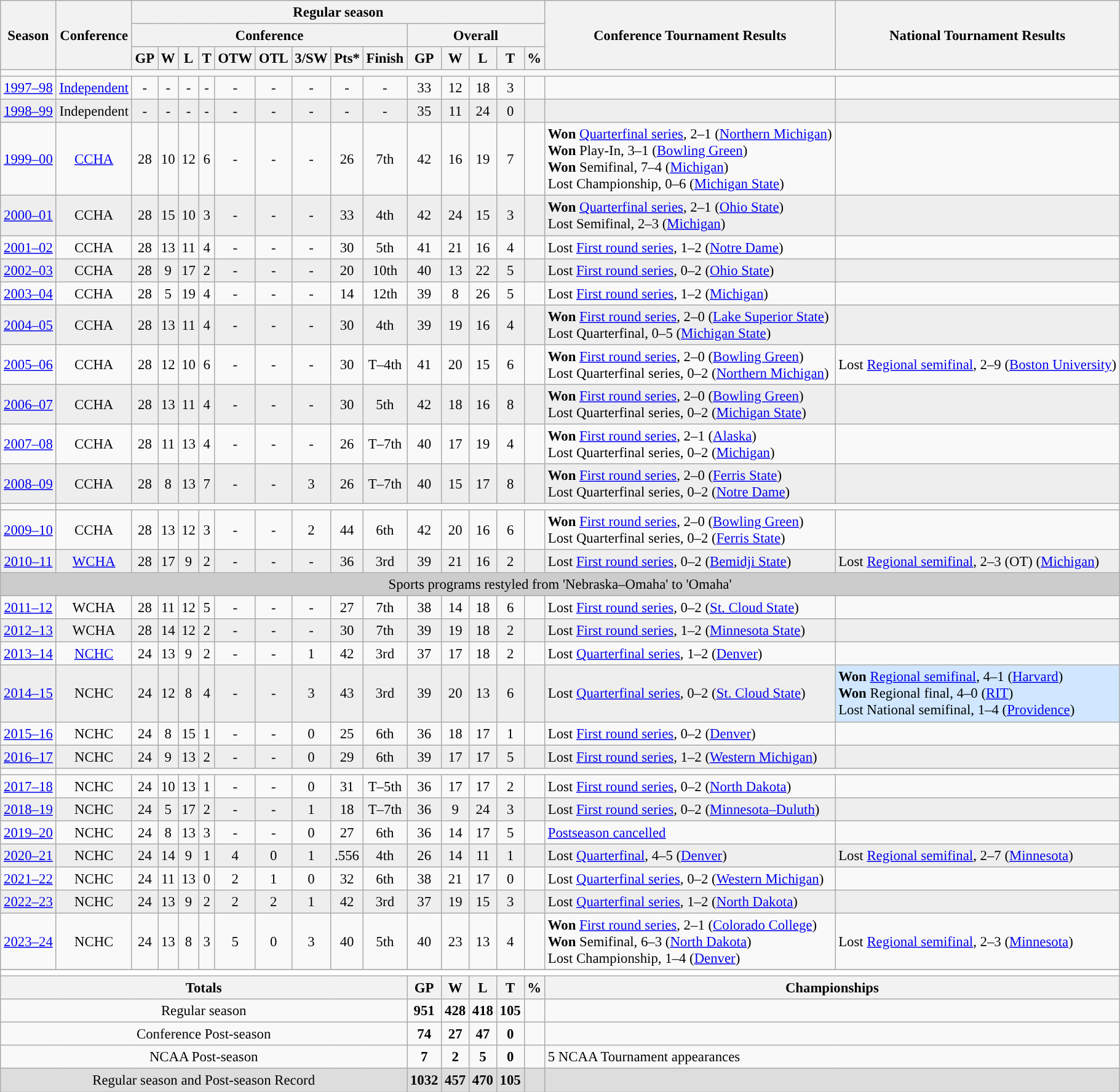<table class="wikitable" style="text-align: center; font-size: 95%">
<tr>
<th rowspan="3">Season</th>
<th rowspan="3">Conference</th>
<th colspan="14">Regular season</th>
<th rowspan="3">Conference Tournament Results</th>
<th rowspan="3">National Tournament Results</th>
</tr>
<tr>
<th colspan="9">Conference</th>
<th colspan="5">Overall</th>
</tr>
<tr>
<th>GP</th>
<th>W</th>
<th>L</th>
<th>T</th>
<th>OTW</th>
<th>OTL</th>
<th>3/SW</th>
<th>Pts*</th>
<th>Finish</th>
<th>GP</th>
<th>W</th>
<th>L</th>
<th>T</th>
<th>%</th>
</tr>
<tr>
<td><a href='#'></a> </td>
</tr>
<tr>
<td><a href='#'>1997–98</a></td>
<td><a href='#'>Independent</a></td>
<td>-</td>
<td>-</td>
<td>-</td>
<td>-</td>
<td>-</td>
<td>-</td>
<td>-</td>
<td>-</td>
<td>-</td>
<td>33</td>
<td>12</td>
<td>18</td>
<td>3</td>
<td></td>
<td align="left"></td>
<td align="left"></td>
</tr>
<tr bgcolor=#eeeeee>
<td><a href='#'>1998–99</a></td>
<td>Independent</td>
<td>-</td>
<td>-</td>
<td>-</td>
<td>-</td>
<td>-</td>
<td>-</td>
<td>-</td>
<td>-</td>
<td>-</td>
<td>35</td>
<td>11</td>
<td>24</td>
<td>0</td>
<td></td>
<td align="left"></td>
<td align="left"></td>
</tr>
<tr>
<td><a href='#'>1999–00</a></td>
<td><a href='#'>CCHA</a></td>
<td>28</td>
<td>10</td>
<td>12</td>
<td>6</td>
<td>-</td>
<td>-</td>
<td>-</td>
<td>26</td>
<td>7th</td>
<td>42</td>
<td>16</td>
<td>19</td>
<td>7</td>
<td></td>
<td align="left"><strong>Won</strong> <a href='#'>Quarterfinal series</a>, 2–1 (<a href='#'>Northern Michigan</a>)<br><strong>Won</strong> Play-In, 3–1 (<a href='#'>Bowling Green</a>)<br><strong>Won</strong> Semifinal, 7–4 (<a href='#'>Michigan</a>)<br>Lost Championship, 0–6 (<a href='#'>Michigan State</a>)</td>
<td align="left"></td>
</tr>
<tr bgcolor=#eeeeee>
<td><a href='#'>2000–01</a></td>
<td>CCHA</td>
<td>28</td>
<td>15</td>
<td>10</td>
<td>3</td>
<td>-</td>
<td>-</td>
<td>-</td>
<td>33</td>
<td>4th</td>
<td>42</td>
<td>24</td>
<td>15</td>
<td>3</td>
<td></td>
<td align="left"><strong>Won</strong> <a href='#'>Quarterfinal series</a>, 2–1 (<a href='#'>Ohio State</a>)<br>Lost Semifinal, 2–3 (<a href='#'>Michigan</a>)</td>
<td align="left"></td>
</tr>
<tr>
<td><a href='#'>2001–02</a></td>
<td>CCHA</td>
<td>28</td>
<td>13</td>
<td>11</td>
<td>4</td>
<td>-</td>
<td>-</td>
<td>-</td>
<td>30</td>
<td>5th</td>
<td>41</td>
<td>21</td>
<td>16</td>
<td>4</td>
<td></td>
<td align="left">Lost <a href='#'>First round series</a>, 1–2 (<a href='#'>Notre Dame</a>)</td>
<td align="left"></td>
</tr>
<tr bgcolor=#eeeeee>
<td><a href='#'>2002–03</a></td>
<td>CCHA</td>
<td>28</td>
<td>9</td>
<td>17</td>
<td>2</td>
<td>-</td>
<td>-</td>
<td>-</td>
<td>20</td>
<td>10th</td>
<td>40</td>
<td>13</td>
<td>22</td>
<td>5</td>
<td></td>
<td align="left">Lost <a href='#'>First round series</a>, 0–2 (<a href='#'>Ohio State</a>)</td>
<td align="left"></td>
</tr>
<tr>
<td><a href='#'>2003–04</a></td>
<td>CCHA</td>
<td>28</td>
<td>5</td>
<td>19</td>
<td>4</td>
<td>-</td>
<td>-</td>
<td>-</td>
<td>14</td>
<td>12th</td>
<td>39</td>
<td>8</td>
<td>26</td>
<td>5</td>
<td></td>
<td align="left">Lost <a href='#'>First round series</a>, 1–2 (<a href='#'>Michigan</a>)</td>
<td align="left"></td>
</tr>
<tr bgcolor=#eeeeee>
<td><a href='#'>2004–05</a></td>
<td>CCHA</td>
<td>28</td>
<td>13</td>
<td>11</td>
<td>4</td>
<td>-</td>
<td>-</td>
<td>-</td>
<td>30</td>
<td>4th</td>
<td>39</td>
<td>19</td>
<td>16</td>
<td>4</td>
<td></td>
<td align="left"><strong>Won</strong> <a href='#'>First round series</a>, 2–0 (<a href='#'>Lake Superior State</a>)<br>Lost Quarterfinal, 0–5 (<a href='#'>Michigan State</a>)</td>
<td align="left"></td>
</tr>
<tr>
<td><a href='#'>2005–06</a></td>
<td>CCHA</td>
<td>28</td>
<td>12</td>
<td>10</td>
<td>6</td>
<td>-</td>
<td>-</td>
<td>-</td>
<td>30</td>
<td>T–4th</td>
<td>41</td>
<td>20</td>
<td>15</td>
<td>6</td>
<td></td>
<td align="left"><strong>Won</strong> <a href='#'>First round series</a>, 2–0 (<a href='#'>Bowling Green</a>)<br>Lost Quarterfinal series, 0–2 (<a href='#'>Northern Michigan</a>)</td>
<td align="left">Lost <a href='#'>Regional semifinal</a>, 2–9 (<a href='#'>Boston University</a>)</td>
</tr>
<tr bgcolor=#eeeeee>
<td><a href='#'>2006–07</a></td>
<td>CCHA</td>
<td>28</td>
<td>13</td>
<td>11</td>
<td>4</td>
<td>-</td>
<td>-</td>
<td>-</td>
<td>30</td>
<td>5th</td>
<td>42</td>
<td>18</td>
<td>16</td>
<td>8</td>
<td></td>
<td align="left"><strong>Won</strong> <a href='#'>First round series</a>, 2–0 (<a href='#'>Bowling Green</a>)<br>Lost Quarterfinal series, 0–2 (<a href='#'>Michigan State</a>)</td>
<td align="left"></td>
</tr>
<tr>
<td><a href='#'>2007–08</a></td>
<td>CCHA</td>
<td>28</td>
<td>11</td>
<td>13</td>
<td>4</td>
<td>-</td>
<td>-</td>
<td>-</td>
<td>26</td>
<td>T–7th</td>
<td>40</td>
<td>17</td>
<td>19</td>
<td>4</td>
<td></td>
<td align="left"><strong>Won</strong> <a href='#'>First round series</a>, 2–1 (<a href='#'>Alaska</a>)<br>Lost Quarterfinal series, 0–2 (<a href='#'>Michigan</a>)</td>
<td align="left"></td>
</tr>
<tr bgcolor=#eeeeee>
<td><a href='#'>2008–09</a></td>
<td>CCHA</td>
<td>28</td>
<td>8</td>
<td>13</td>
<td>7</td>
<td>-</td>
<td>-</td>
<td>3</td>
<td>26</td>
<td>T–7th</td>
<td>40</td>
<td>15</td>
<td>17</td>
<td>8</td>
<td></td>
<td align="left"><strong>Won</strong> <a href='#'>First round series</a>, 2–0 (<a href='#'>Ferris State</a>)<br>Lost Quarterfinal series, 0–2 (<a href='#'>Notre Dame</a>)</td>
<td align="left"></td>
</tr>
<tr>
<td><a href='#'></a> </td>
</tr>
<tr>
<td><a href='#'>2009–10</a></td>
<td>CCHA</td>
<td>28</td>
<td>13</td>
<td>12</td>
<td>3</td>
<td>-</td>
<td>-</td>
<td>2</td>
<td>44</td>
<td>6th</td>
<td>42</td>
<td>20</td>
<td>16</td>
<td>6</td>
<td></td>
<td align="left"><strong>Won</strong> <a href='#'>First round series</a>, 2–0 (<a href='#'>Bowling Green</a>)<br>Lost Quarterfinal series, 0–2 (<a href='#'>Ferris State</a>)</td>
<td align="left"></td>
</tr>
<tr bgcolor=#eeeeee>
<td><a href='#'>2010–11</a></td>
<td><a href='#'>WCHA</a></td>
<td>28</td>
<td>17</td>
<td>9</td>
<td>2</td>
<td>-</td>
<td>-</td>
<td>-</td>
<td>36</td>
<td>3rd</td>
<td>39</td>
<td>21</td>
<td>16</td>
<td>2</td>
<td></td>
<td align="left">Lost <a href='#'>First round series</a>, 0–2 (<a href='#'>Bemidji State</a>)</td>
<td align="left">Lost <a href='#'>Regional semifinal</a>, 2–3 (OT) (<a href='#'>Michigan</a>)</td>
</tr>
<tr>
<td style="background:#cccccc;" colspan="18">Sports programs restyled from 'Nebraska–Omaha' to 'Omaha'</td>
</tr>
<tr>
<td><a href='#'>2011–12</a></td>
<td>WCHA</td>
<td>28</td>
<td>11</td>
<td>12</td>
<td>5</td>
<td>-</td>
<td>-</td>
<td>-</td>
<td>27</td>
<td>7th</td>
<td>38</td>
<td>14</td>
<td>18</td>
<td>6</td>
<td></td>
<td align="left">Lost <a href='#'>First round series</a>, 0–2 (<a href='#'>St. Cloud State</a>)</td>
<td align="left"></td>
</tr>
<tr bgcolor=#eeeeee>
<td><a href='#'>2012–13</a></td>
<td>WCHA</td>
<td>28</td>
<td>14</td>
<td>12</td>
<td>2</td>
<td>-</td>
<td>-</td>
<td>-</td>
<td>30</td>
<td>7th</td>
<td>39</td>
<td>19</td>
<td>18</td>
<td>2</td>
<td></td>
<td align="left">Lost <a href='#'>First round series</a>, 1–2 (<a href='#'>Minnesota State</a>)</td>
<td align="left"></td>
</tr>
<tr>
<td><a href='#'>2013–14</a></td>
<td><a href='#'>NCHC</a></td>
<td>24</td>
<td>13</td>
<td>9</td>
<td>2</td>
<td>-</td>
<td>-</td>
<td>1</td>
<td>42</td>
<td>3rd</td>
<td>37</td>
<td>17</td>
<td>18</td>
<td>2</td>
<td></td>
<td align="left">Lost <a href='#'>Quarterfinal series</a>, 1–2 (<a href='#'>Denver</a>)</td>
<td align="left"></td>
</tr>
<tr bgcolor=#eeeeee>
<td><a href='#'>2014–15</a></td>
<td>NCHC</td>
<td>24</td>
<td>12</td>
<td>8</td>
<td>4</td>
<td>-</td>
<td>-</td>
<td>3</td>
<td>43</td>
<td>3rd</td>
<td>39</td>
<td>20</td>
<td>13</td>
<td>6</td>
<td></td>
<td align="left">Lost <a href='#'>Quarterfinal series</a>, 0–2 (<a href='#'>St. Cloud State</a>)</td>
<td style="background: #D0E7FF;" align="left"><strong>Won</strong> <a href='#'>Regional semifinal</a>, 4–1 (<a href='#'>Harvard</a>)<br><strong>Won</strong> Regional final, 4–0 (<a href='#'>RIT</a>)<br>Lost National semifinal, 1–4 (<a href='#'>Providence</a>)</td>
</tr>
<tr>
<td><a href='#'>2015–16</a></td>
<td>NCHC</td>
<td>24</td>
<td>8</td>
<td>15</td>
<td>1</td>
<td>-</td>
<td>-</td>
<td>0</td>
<td>25</td>
<td>6th</td>
<td>36</td>
<td>18</td>
<td>17</td>
<td>1</td>
<td></td>
<td align="left">Lost <a href='#'>First round series</a>, 0–2 (<a href='#'>Denver</a>)</td>
<td align="left"></td>
</tr>
<tr bgcolor=#eeeeee>
<td><a href='#'>2016–17</a></td>
<td>NCHC</td>
<td>24</td>
<td>9</td>
<td>13</td>
<td>2</td>
<td>-</td>
<td>-</td>
<td>0</td>
<td>29</td>
<td>6th</td>
<td>39</td>
<td>17</td>
<td>17</td>
<td>5</td>
<td></td>
<td align="left">Lost <a href='#'>First round series</a>, 1–2 (<a href='#'>Western Michigan</a>)</td>
<td align="left"></td>
</tr>
<tr>
<td><a href='#'></a> </td>
</tr>
<tr>
<td><a href='#'>2017–18</a></td>
<td>NCHC</td>
<td>24</td>
<td>10</td>
<td>13</td>
<td>1</td>
<td>-</td>
<td>-</td>
<td>0</td>
<td>31</td>
<td>T–5th</td>
<td>36</td>
<td>17</td>
<td>17</td>
<td>2</td>
<td></td>
<td align="left">Lost <a href='#'>First round series</a>, 0–2 (<a href='#'>North Dakota</a>)</td>
<td align="left"></td>
</tr>
<tr bgcolor=eeeeee>
<td><a href='#'>2018–19</a></td>
<td>NCHC</td>
<td>24</td>
<td>5</td>
<td>17</td>
<td>2</td>
<td>-</td>
<td>-</td>
<td>1</td>
<td>18</td>
<td>T–7th</td>
<td>36</td>
<td>9</td>
<td>24</td>
<td>3</td>
<td></td>
<td align="left">Lost <a href='#'>First round series</a>, 0–2 (<a href='#'>Minnesota–Duluth</a>)</td>
<td align="left"></td>
</tr>
<tr>
<td><a href='#'>2019–20</a></td>
<td>NCHC</td>
<td>24</td>
<td>8</td>
<td>13</td>
<td>3</td>
<td>-</td>
<td>-</td>
<td>0</td>
<td>27</td>
<td>6th</td>
<td>36</td>
<td>14</td>
<td>17</td>
<td>5</td>
<td></td>
<td align="left"><a href='#'>Postseason cancelled</a></td>
<td align="left"></td>
</tr>
<tr bgcolor=eeeeee>
<td><a href='#'>2020–21</a></td>
<td>NCHC</td>
<td>24</td>
<td>14</td>
<td>9</td>
<td>1</td>
<td>4</td>
<td>0</td>
<td>1</td>
<td>.556</td>
<td>4th</td>
<td>26</td>
<td>14</td>
<td>11</td>
<td>1</td>
<td></td>
<td align="left">Lost <a href='#'>Quarterfinal</a>, 4–5 (<a href='#'>Denver</a>)</td>
<td align="left">Lost <a href='#'>Regional semifinal</a>, 2–7 (<a href='#'>Minnesota</a>)</td>
</tr>
<tr>
<td><a href='#'>2021–22</a></td>
<td>NCHC</td>
<td>24</td>
<td>11</td>
<td>13</td>
<td>0</td>
<td>2</td>
<td>1</td>
<td>0</td>
<td>32</td>
<td>6th</td>
<td>38</td>
<td>21</td>
<td>17</td>
<td>0</td>
<td></td>
<td align="left">Lost <a href='#'>Quarterfinal series</a>, 0–2 (<a href='#'>Western Michigan</a>)</td>
<td align="left"></td>
</tr>
<tr bgcolor=eeeeee>
<td><a href='#'>2022–23</a></td>
<td>NCHC</td>
<td>24</td>
<td>13</td>
<td>9</td>
<td>2</td>
<td>2</td>
<td>2</td>
<td>1</td>
<td>42</td>
<td>3rd</td>
<td>37</td>
<td>19</td>
<td>15</td>
<td>3</td>
<td></td>
<td align="left">Lost <a href='#'>Quarterfinal series</a>, 1–2 (<a href='#'>North Dakota</a>)</td>
<td align="left"></td>
</tr>
<tr>
<td><a href='#'>2023–24</a></td>
<td>NCHC</td>
<td>24</td>
<td>13</td>
<td>8</td>
<td>3</td>
<td>5</td>
<td>0</td>
<td>3</td>
<td>40</td>
<td>5th</td>
<td>40</td>
<td>23</td>
<td>13</td>
<td>4</td>
<td></td>
<td align="left"><strong>Won</strong> <a href='#'>First round series</a>, 2–1 (<a href='#'>Colorado College</a>)<br><strong>Won</strong> Semifinal, 6–3 (<a href='#'>North Dakota</a>)<br>Lost Championship, 1–4 (<a href='#'>Denver</a>)</td>
<td align="left">Lost <a href='#'>Regional semifinal</a>, 2–3 (<a href='#'>Minnesota</a>)</td>
</tr>
<tr>
</tr>
<tr ->
</tr>
<tr>
<td colspan="18" style="background:#fff;"></td>
</tr>
<tr>
<th colspan="11">Totals</th>
<th>GP</th>
<th>W</th>
<th>L</th>
<th>T</th>
<th>%</th>
<th colspan="2">Championships</th>
</tr>
<tr>
<td colspan="11">Regular season</td>
<td><strong>951</strong></td>
<td><strong>428</strong></td>
<td><strong>418</strong></td>
<td><strong>105</strong></td>
<td><strong></strong></td>
<td colspan="2" align="left"></td>
</tr>
<tr>
<td colspan="11">Conference Post-season</td>
<td><strong>74</strong></td>
<td><strong>27</strong></td>
<td><strong>47</strong></td>
<td><strong>0</strong></td>
<td><strong></strong></td>
<td colspan="2" align="left"></td>
</tr>
<tr>
<td colspan="11">NCAA Post-season</td>
<td><strong>7</strong></td>
<td><strong>2</strong></td>
<td><strong>5</strong></td>
<td><strong>0</strong></td>
<td><strong></strong></td>
<td colspan="2" align="left">5 NCAA Tournament appearances</td>
</tr>
<tr bgcolor=dddddd>
<td colspan="11">Regular season and Post-season Record</td>
<td><strong>1032</strong></td>
<td><strong>457</strong></td>
<td><strong>470</strong></td>
<td><strong>105</strong></td>
<td><strong></strong></td>
<td colspan="2" align="left"></td>
</tr>
</table>
